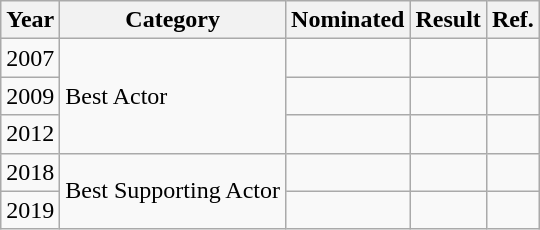<table class="wikitable">
<tr>
<th>Year</th>
<th>Category</th>
<th>Nominated</th>
<th>Result</th>
<th>Ref.</th>
</tr>
<tr>
<td>2007</td>
<td rowspan=3>Best Actor</td>
<td></td>
<td></td>
<td></td>
</tr>
<tr>
<td>2009</td>
<td></td>
<td></td>
<td></td>
</tr>
<tr>
<td>2012</td>
<td></td>
<td></td>
<td></td>
</tr>
<tr>
<td>2018</td>
<td rowspan=2>Best Supporting Actor</td>
<td></td>
<td></td>
<td></td>
</tr>
<tr>
<td>2019</td>
<td></td>
<td></td>
<td></td>
</tr>
</table>
